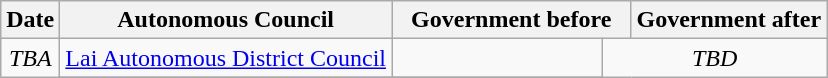<table class="wikitable sortable"style="text-align:center;">
<tr>
<th>Date</th>
<th>Autonomous Council</th>
<th colspan=2>Government before</th>
<th colspan=2>Government after</th>
</tr>
<tr>
<td rowspan="2"><em>TBA</em></td>
<td><a href='#'>Lai Autonomous District Council</a></td>
<td></td>
<td colspan="2" rowspan="2"><em>TBD</em></td>
</tr>
<tr>
</tr>
</table>
